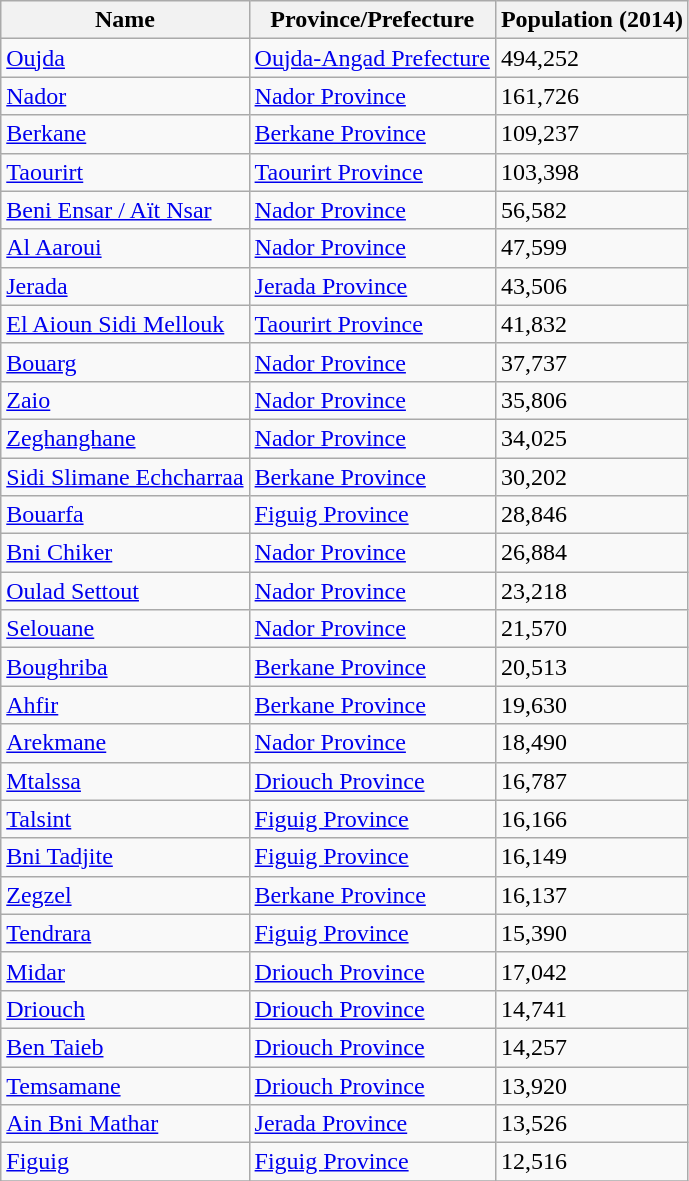<table class="wikitable sortable">
<tr>
<th>Name</th>
<th>Province/Prefecture</th>
<th>Population (2014)</th>
</tr>
<tr>
<td><a href='#'>Oujda</a></td>
<td><a href='#'>Oujda-Angad Prefecture</a></td>
<td>494,252</td>
</tr>
<tr>
<td><a href='#'>Nador</a></td>
<td><a href='#'>Nador Province</a></td>
<td>161,726</td>
</tr>
<tr>
<td><a href='#'>Berkane</a></td>
<td><a href='#'>Berkane Province</a></td>
<td>109,237</td>
</tr>
<tr>
<td><a href='#'>Taourirt</a></td>
<td><a href='#'>Taourirt Province</a></td>
<td>103,398</td>
</tr>
<tr>
<td><a href='#'>Beni Ensar / Aït Nsar</a></td>
<td><a href='#'>Nador Province</a></td>
<td>56,582</td>
</tr>
<tr>
<td><a href='#'>Al Aaroui</a></td>
<td><a href='#'>Nador Province</a></td>
<td>47,599</td>
</tr>
<tr>
<td><a href='#'>Jerada</a></td>
<td><a href='#'>Jerada Province</a></td>
<td>43,506</td>
</tr>
<tr>
<td><a href='#'>El Aioun Sidi Mellouk</a></td>
<td><a href='#'>Taourirt Province</a></td>
<td>41,832</td>
</tr>
<tr>
<td><a href='#'>Bouarg</a></td>
<td><a href='#'>Nador Province</a></td>
<td>37,737</td>
</tr>
<tr>
<td><a href='#'>Zaio</a></td>
<td><a href='#'>Nador Province</a></td>
<td>35,806</td>
</tr>
<tr>
<td><a href='#'>Zeghanghane</a></td>
<td><a href='#'>Nador Province</a></td>
<td>34,025</td>
</tr>
<tr>
<td><a href='#'>Sidi Slimane Echcharraa</a></td>
<td><a href='#'>Berkane Province</a></td>
<td>30,202</td>
</tr>
<tr>
<td><a href='#'>Bouarfa</a></td>
<td><a href='#'>Figuig Province</a></td>
<td>28,846</td>
</tr>
<tr>
<td><a href='#'>Bni Chiker</a></td>
<td><a href='#'>Nador Province</a></td>
<td>26,884</td>
</tr>
<tr>
<td><a href='#'>Oulad Settout</a></td>
<td><a href='#'>Nador Province</a></td>
<td>23,218</td>
</tr>
<tr>
<td><a href='#'>Selouane</a></td>
<td><a href='#'>Nador Province</a></td>
<td>21,570</td>
</tr>
<tr>
<td><a href='#'>Boughriba</a></td>
<td><a href='#'>Berkane Province</a></td>
<td>20,513</td>
</tr>
<tr>
<td><a href='#'>Ahfir</a></td>
<td><a href='#'>Berkane Province</a></td>
<td>19,630</td>
</tr>
<tr>
<td><a href='#'>Arekmane</a></td>
<td><a href='#'>Nador Province</a></td>
<td>18,490</td>
</tr>
<tr>
<td><a href='#'>Mtalssa</a></td>
<td><a href='#'>Driouch Province</a></td>
<td>16,787</td>
</tr>
<tr>
<td><a href='#'>Talsint</a></td>
<td><a href='#'>Figuig Province</a></td>
<td>16,166</td>
</tr>
<tr>
<td><a href='#'>Bni Tadjite</a></td>
<td><a href='#'>Figuig Province</a></td>
<td>16,149</td>
</tr>
<tr>
<td><a href='#'>Zegzel</a></td>
<td><a href='#'>Berkane Province</a></td>
<td>16,137</td>
</tr>
<tr>
<td><a href='#'>Tendrara</a></td>
<td><a href='#'>Figuig Province</a></td>
<td>15,390</td>
</tr>
<tr>
<td><a href='#'>Midar</a></td>
<td><a href='#'>Driouch Province</a></td>
<td>17,042</td>
</tr>
<tr>
<td><a href='#'>Driouch</a></td>
<td><a href='#'>Driouch Province</a></td>
<td>14,741</td>
</tr>
<tr>
<td><a href='#'>Ben Taieb</a></td>
<td><a href='#'>Driouch Province</a></td>
<td>14,257</td>
</tr>
<tr>
<td><a href='#'>Temsamane</a></td>
<td><a href='#'>Driouch Province</a></td>
<td>13,920</td>
</tr>
<tr>
<td><a href='#'>Ain Bni Mathar</a></td>
<td><a href='#'>Jerada Province</a></td>
<td>13,526</td>
</tr>
<tr>
<td><a href='#'>Figuig</a></td>
<td><a href='#'>Figuig Province</a></td>
<td>12,516</td>
</tr>
<tr>
</tr>
</table>
